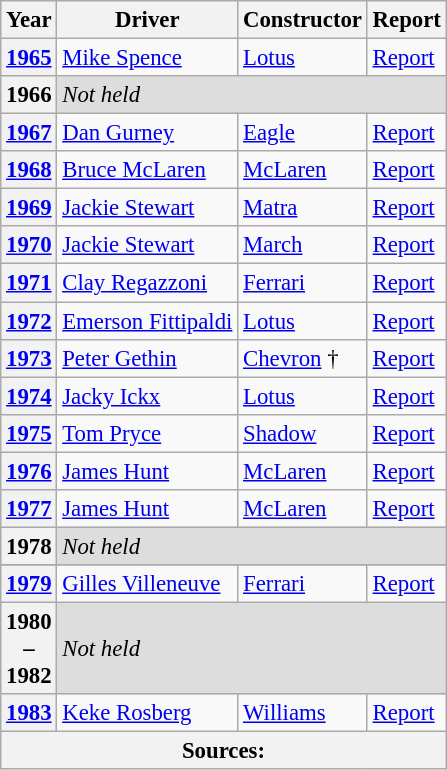<table class="wikitable" style="font-size: 95%;">
<tr>
<th>Year</th>
<th>Driver</th>
<th>Constructor</th>
<th>Report</th>
</tr>
<tr>
<th><a href='#'>1965</a></th>
<td> <a href='#'>Mike Spence</a></td>
<td><a href='#'>Lotus</a></td>
<td><a href='#'>Report</a></td>
</tr>
<tr style="background:#DDDDDD;">
<th>1966</th>
<td COLSPAN=3><em>Not held</em></td>
</tr>
<tr>
<th><a href='#'>1967</a></th>
<td> <a href='#'>Dan Gurney</a></td>
<td><a href='#'>Eagle</a></td>
<td><a href='#'>Report</a></td>
</tr>
<tr>
<th><a href='#'>1968</a></th>
<td> <a href='#'>Bruce McLaren</a></td>
<td><a href='#'>McLaren</a></td>
<td><a href='#'>Report</a></td>
</tr>
<tr>
<th><a href='#'>1969</a></th>
<td> <a href='#'>Jackie Stewart</a></td>
<td><a href='#'>Matra</a></td>
<td><a href='#'>Report</a></td>
</tr>
<tr>
<th><a href='#'>1970</a></th>
<td> <a href='#'>Jackie Stewart</a></td>
<td><a href='#'>March</a></td>
<td><a href='#'>Report</a></td>
</tr>
<tr>
<th><a href='#'>1971</a></th>
<td> <a href='#'>Clay Regazzoni</a></td>
<td><a href='#'>Ferrari</a></td>
<td><a href='#'>Report</a></td>
</tr>
<tr>
<th><a href='#'>1972</a></th>
<td> <a href='#'>Emerson Fittipaldi</a></td>
<td><a href='#'>Lotus</a></td>
<td><a href='#'>Report</a></td>
</tr>
<tr>
<th><a href='#'>1973</a></th>
<td> <a href='#'>Peter Gethin</a></td>
<td><a href='#'>Chevron</a> †</td>
<td><a href='#'>Report</a></td>
</tr>
<tr>
<th><a href='#'>1974</a></th>
<td> <a href='#'>Jacky Ickx</a></td>
<td><a href='#'>Lotus</a></td>
<td><a href='#'>Report</a></td>
</tr>
<tr>
<th><a href='#'>1975</a></th>
<td> <a href='#'>Tom Pryce</a></td>
<td><a href='#'>Shadow</a></td>
<td><a href='#'>Report</a></td>
</tr>
<tr>
<th><a href='#'>1976</a></th>
<td> <a href='#'>James Hunt</a></td>
<td><a href='#'>McLaren</a></td>
<td><a href='#'>Report</a></td>
</tr>
<tr>
<th><a href='#'>1977</a></th>
<td> <a href='#'>James Hunt</a></td>
<td><a href='#'>McLaren</a></td>
<td><a href='#'>Report</a></td>
</tr>
<tr style="background:#DDDDDD;">
<th>1978</th>
<td COLSPAN=3><em>Not held</em></td>
</tr>
<tr>
</tr>
<tr>
<th><a href='#'>1979</a></th>
<td> <a href='#'>Gilles Villeneuve</a></td>
<td><a href='#'>Ferrari</a></td>
<td><a href='#'>Report</a></td>
</tr>
<tr style="background:#DDDDDD;">
<th>1980<br>–<br>1982</th>
<td COLSPAN=3><em>Not held</em></td>
</tr>
<tr>
<th><a href='#'>1983</a></th>
<td> <a href='#'>Keke Rosberg</a></td>
<td><a href='#'>Williams</a></td>
<td><a href='#'>Report</a></td>
</tr>
<tr>
<th colspan=4>Sources:</th>
</tr>
</table>
